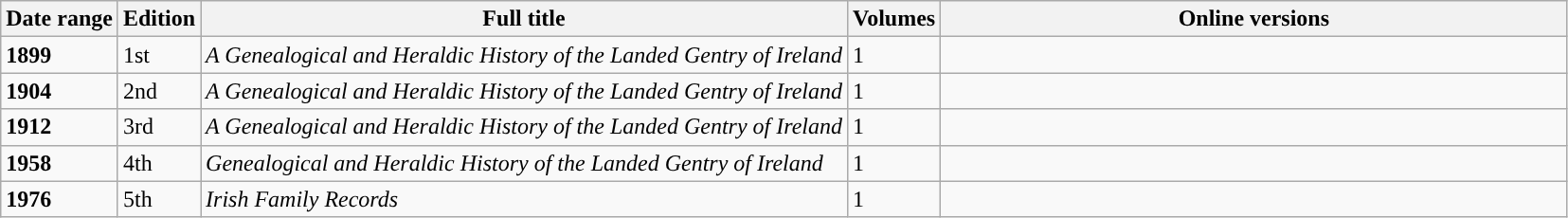<table class="wikitable" style="text-align: left; style="vertical-align: top; border:none;background:transparent;">
<tr>
<th>Date range</th>
<th>Edition</th>
<th>Full title</th>
<th>Volumes</th>
<th style="width: 40%">Online versions</th>
</tr>
<tr style="vertical-align: top;|">
<td><strong>1899</strong></td>
<td>1st</td>
<td><em> A Genealogical and Heraldic History of the Landed Gentry of Ireland</em></td>
<td>1</td>
<td></td>
</tr>
<tr style="vertical-align: top;|">
<td><strong>1904</strong></td>
<td>2nd</td>
<td><em>A Genealogical and Heraldic History of the Landed Gentry of Ireland</em></td>
<td>1</td>
<td></td>
</tr>
<tr style="vertical-align: top;|">
<td><strong>1912</strong></td>
<td>3rd</td>
<td><em>A Genealogical and Heraldic History of the Landed Gentry of Ireland</em></td>
<td>1</td>
<td></td>
</tr>
<tr style="vertical-align: top;|">
<td><strong>1958</strong></td>
<td>4th</td>
<td><em>Genealogical and Heraldic History of the Landed Gentry of Ireland</em></td>
<td>1</td>
<td></td>
</tr>
<tr style="vertical-align: top;|">
<td><strong>1976</strong></td>
<td>5th</td>
<td><em>Irish Family Records</em></td>
<td>1</td>
<td></td>
</tr>
</table>
